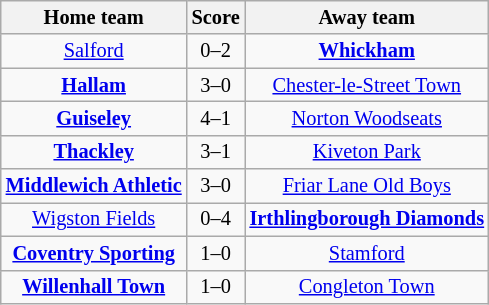<table class="wikitable" style="text-align: center; font-size:85%">
<tr>
<th>Home team</th>
<th>Score</th>
<th>Away team</th>
</tr>
<tr>
<td><a href='#'>Salford</a></td>
<td>0–2</td>
<td><strong><a href='#'>Whickham</a></strong></td>
</tr>
<tr>
<td><strong><a href='#'>Hallam</a></strong></td>
<td>3–0</td>
<td><a href='#'>Chester-le-Street Town</a></td>
</tr>
<tr>
<td><strong><a href='#'>Guiseley</a></strong></td>
<td>4–1</td>
<td><a href='#'>Norton Woodseats</a></td>
</tr>
<tr>
<td><strong><a href='#'>Thackley</a></strong></td>
<td>3–1</td>
<td><a href='#'>Kiveton Park</a></td>
</tr>
<tr>
<td><strong><a href='#'>Middlewich Athletic</a></strong></td>
<td>3–0</td>
<td><a href='#'>Friar Lane Old Boys</a></td>
</tr>
<tr>
<td><a href='#'>Wigston Fields</a></td>
<td>0–4</td>
<td><strong><a href='#'>Irthlingborough Diamonds</a></strong></td>
</tr>
<tr>
<td><strong><a href='#'>Coventry Sporting</a></strong></td>
<td>1–0</td>
<td><a href='#'>Stamford</a></td>
</tr>
<tr>
<td><strong><a href='#'>Willenhall Town</a></strong></td>
<td>1–0</td>
<td><a href='#'>Congleton Town</a></td>
</tr>
</table>
